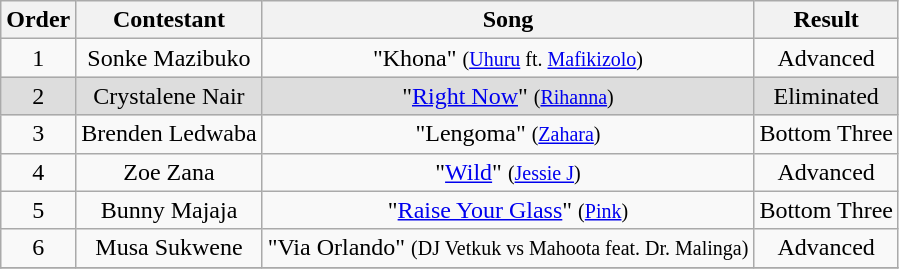<table class="wikitable plainrowheaders" style="text-align:center;">
<tr>
<th scope="col">Order</th>
<th scope="col">Contestant</th>
<th scope="col">Song</th>
<th scope="col">Result</th>
</tr>
<tr>
<td>1</td>
<td scope="row">Sonke Mazibuko</td>
<td>"Khona" <small>(<a href='#'>Uhuru</a> ft. <a href='#'>Mafikizolo</a>)</small></td>
<td>Advanced</td>
</tr>
<tr style="background:#ddd;">
<td>2</td>
<td scope="row">Crystalene Nair</td>
<td>"<a href='#'>Right Now</a>" <small>(<a href='#'>Rihanna</a>)</small></td>
<td>Eliminated</td>
</tr>
<tr>
<td>3</td>
<td scope="row">Brenden Ledwaba</td>
<td>"Lengoma" <small>(<a href='#'>Zahara</a>)</small></td>
<td>Bottom Three</td>
</tr>
<tr>
<td>4</td>
<td scope="row">Zoe Zana</td>
<td>"<a href='#'>Wild</a>" <small>(<a href='#'>Jessie J</a>)</small></td>
<td>Advanced</td>
</tr>
<tr>
<td>5</td>
<td scope="row">Bunny Majaja</td>
<td>"<a href='#'>Raise Your Glass</a>" <small>(<a href='#'>Pink</a>)</small></td>
<td>Bottom Three</td>
</tr>
<tr>
<td>6</td>
<td scope="row">Musa Sukwene</td>
<td>"Via Orlando" <small>(DJ Vetkuk vs Mahoota feat. Dr. Malinga)</small></td>
<td>Advanced</td>
</tr>
<tr>
</tr>
</table>
